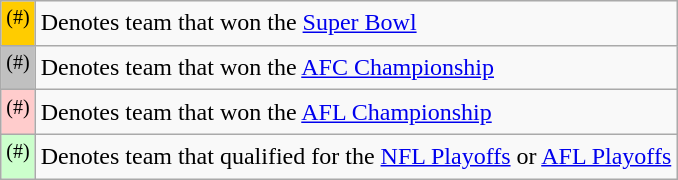<table class="wikitable">
<tr>
<td bgcolor=#FFCC00 align=center width=10px><sup>(#)</sup></td>
<td>Denotes team that won the <a href='#'>Super Bowl</a></td>
</tr>
<tr>
<td bgcolor=#C0C0C0 align=center width=10px><sup>(#)</sup></td>
<td>Denotes team that won the <a href='#'>AFC Championship</a></td>
</tr>
<tr>
<td bgcolor=#FFCCCC align=center width=10px><sup>(#)</sup></td>
<td>Denotes team that won the <a href='#'>AFL Championship</a></td>
</tr>
<tr>
<td bgcolor=#CCFFCC align=center width=10px><sup>(#)</sup></td>
<td>Denotes team that qualified for the <a href='#'>NFL Playoffs</a> or <a href='#'>AFL Playoffs</a></td>
</tr>
</table>
